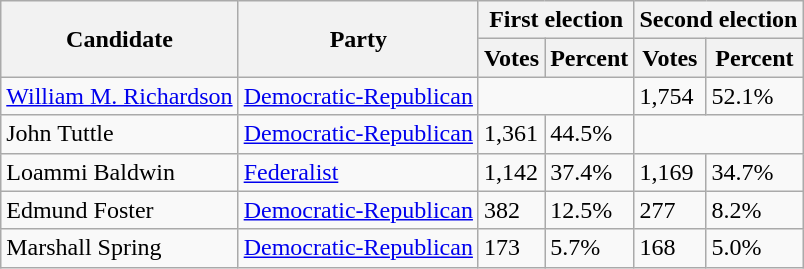<table class=wikitable>
<tr>
<th rowspan=2>Candidate</th>
<th rowspan=2>Party</th>
<th colspan=2>First election</th>
<th colspan=2>Second election</th>
</tr>
<tr>
<th>Votes</th>
<th>Percent</th>
<th>Votes</th>
<th>Percent</th>
</tr>
<tr>
<td><a href='#'>William M. Richardson</a></td>
<td><a href='#'>Democratic-Republican</a></td>
<td colspan=2></td>
<td>1,754</td>
<td>52.1%</td>
</tr>
<tr>
<td>John Tuttle</td>
<td><a href='#'>Democratic-Republican</a></td>
<td>1,361</td>
<td>44.5%</td>
<td colspan=2></td>
</tr>
<tr>
<td>Loammi Baldwin</td>
<td><a href='#'>Federalist</a></td>
<td>1,142</td>
<td>37.4%</td>
<td>1,169</td>
<td>34.7%</td>
</tr>
<tr>
<td>Edmund Foster</td>
<td><a href='#'>Democratic-Republican</a></td>
<td>382</td>
<td>12.5%</td>
<td>277</td>
<td>8.2%</td>
</tr>
<tr>
<td>Marshall Spring</td>
<td><a href='#'>Democratic-Republican</a></td>
<td>173</td>
<td>5.7%</td>
<td>168</td>
<td>5.0%</td>
</tr>
</table>
